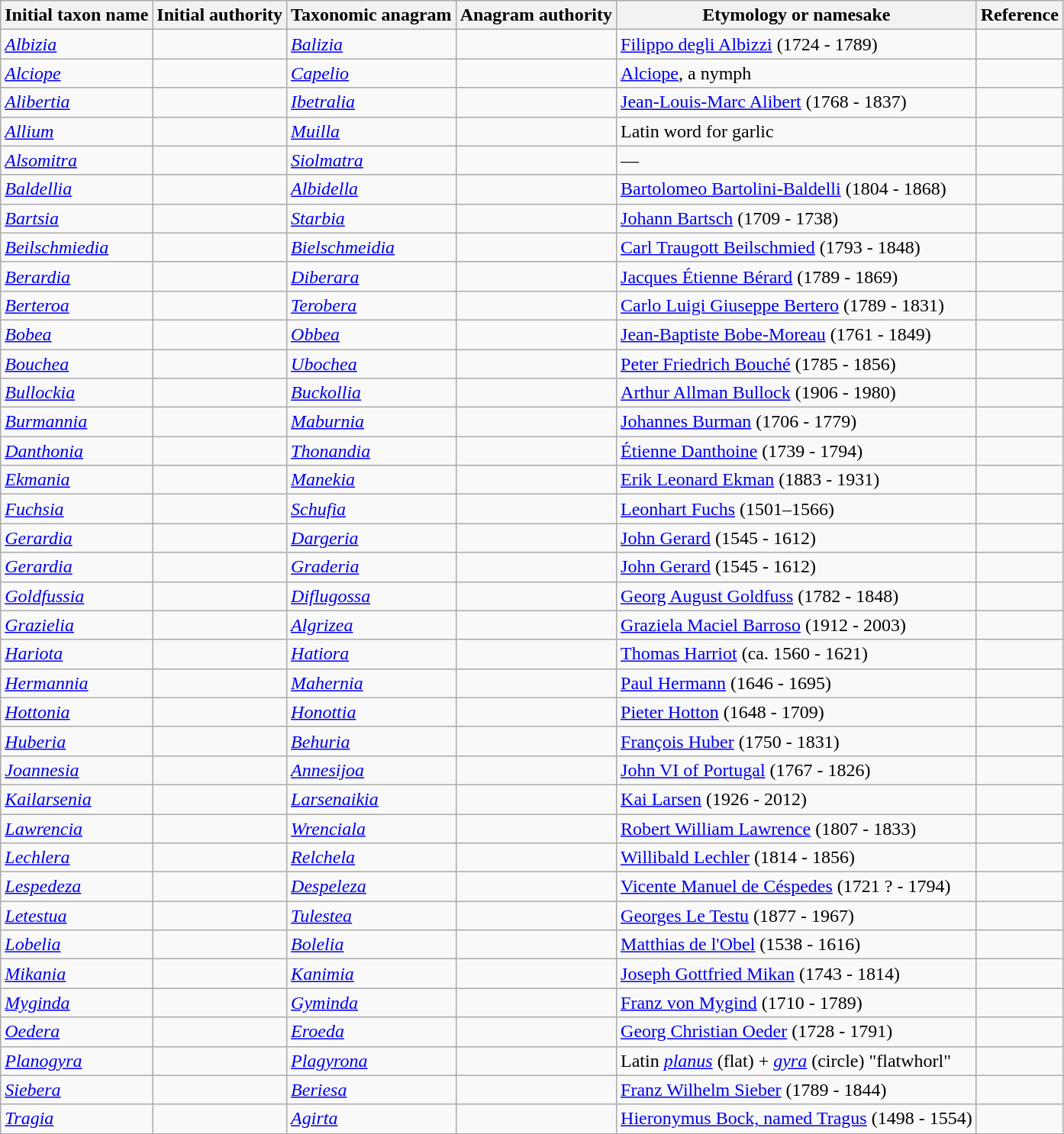<table class="wikitable sortable">
<tr>
<th>Initial taxon name</th>
<th>Initial authority</th>
<th>Taxonomic anagram</th>
<th>Anagram authority</th>
<th>Etymology or namesake</th>
<th class="unsortable">Reference</th>
</tr>
<tr>
<td><em><a href='#'>Albizia</a></em></td>
<td></td>
<td><em><a href='#'>Balizia</a></em></td>
<td></td>
<td><a href='#'>Filippo degli Albizzi</a> (1724 - 1789)</td>
<td></td>
</tr>
<tr>
<td><em><a href='#'>Alciope</a></em></td>
<td></td>
<td><em><a href='#'>Capelio</a></em> </td>
<td></td>
<td><a href='#'>Alciope</a>, a nymph</td>
<td></td>
</tr>
<tr>
<td><em><a href='#'>Alibertia</a></em></td>
<td></td>
<td><em><a href='#'>Ibetralia</a></em></td>
<td></td>
<td><a href='#'>Jean-Louis-Marc Alibert</a> (1768 - 1837)</td>
<td></td>
</tr>
<tr>
<td><em><a href='#'>Allium</a></em></td>
<td></td>
<td><em><a href='#'>Muilla</a></em> </td>
<td></td>
<td>Latin word for garlic</td>
<td></td>
</tr>
<tr>
<td><em><a href='#'>Alsomitra</a></em></td>
<td></td>
<td><em><a href='#'>Siolmatra</a></em></td>
<td></td>
<td>—</td>
<td></td>
</tr>
<tr>
<td><em><a href='#'>Baldellia</a></em></td>
<td></td>
<td><em><a href='#'>Albidella</a></em></td>
<td></td>
<td><a href='#'>Bartolomeo Bartolini-Baldelli</a> (1804 - 1868)</td>
<td></td>
</tr>
<tr>
<td><em><a href='#'>Bartsia</a></em></td>
<td></td>
<td><em><a href='#'>Starbia</a></em></td>
<td></td>
<td><a href='#'>Johann Bartsch</a>  (1709 - 1738)</td>
<td></td>
</tr>
<tr>
<td><em><a href='#'>Beilschmiedia</a></em></td>
<td></td>
<td><em><a href='#'>Bielschmeidia</a></em></td>
<td></td>
<td><a href='#'>Carl Traugott Beilschmied</a> (1793 - 1848)</td>
<td></td>
</tr>
<tr>
<td><em><a href='#'>Berardia</a></em></td>
<td></td>
<td><em><a href='#'>Diberara</a></em></td>
<td></td>
<td><a href='#'>Jacques Étienne Bérard</a> (1789 - 1869)</td>
<td></td>
</tr>
<tr>
<td><em><a href='#'>Berteroa</a></em></td>
<td></td>
<td><em><a href='#'>Terobera </a></em></td>
<td></td>
<td><a href='#'>Carlo Luigi Giuseppe Bertero</a> (1789 - 1831)</td>
<td></td>
</tr>
<tr>
<td><em><a href='#'>Bobea</a></em></td>
<td></td>
<td><em><a href='#'>Obbea</a></em> </td>
<td></td>
<td><a href='#'>Jean-Baptiste Bobe-Moreau</a> (1761 - 1849)</td>
<td></td>
</tr>
<tr>
<td><em><a href='#'>Bouchea</a></em></td>
<td></td>
<td><em><a href='#'>Ubochea</a></em></td>
<td></td>
<td><a href='#'>Peter Friedrich Bouché</a> (1785 - 1856)</td>
<td></td>
</tr>
<tr>
<td><em><a href='#'>Bullockia</a></em></td>
<td></td>
<td><em><a href='#'>Buckollia</a></em></td>
<td></td>
<td><a href='#'>Arthur Allman Bullock</a> (1906 - 1980)</td>
<td></td>
</tr>
<tr>
<td><em><a href='#'>Burmannia</a></em></td>
<td></td>
<td><em><a href='#'>Maburnia</a></em>  </td>
<td></td>
<td><a href='#'>Johannes Burman</a> (1706 - 1779)</td>
<td></td>
</tr>
<tr>
<td><em><a href='#'>Danthonia</a></em></td>
<td></td>
<td><em><a href='#'>Thonandia</a></em></td>
<td></td>
<td><a href='#'>Étienne Danthoine</a> (1739 - 1794)</td>
<td></td>
</tr>
<tr>
<td><em><a href='#'>Ekmania</a></em></td>
<td></td>
<td><em><a href='#'>Manekia</a></em></td>
<td></td>
<td><a href='#'>Erik Leonard Ekman</a> (1883 - 1931)</td>
<td></td>
</tr>
<tr>
<td><em><a href='#'>Fuchsia</a></em></td>
<td></td>
<td><em><a href='#'>Schufia</a></em> </td>
<td></td>
<td><a href='#'>Leonhart Fuchs</a> (1501–1566)</td>
<td></td>
</tr>
<tr>
<td><em><a href='#'>Gerardia</a></em></td>
<td></td>
<td><em><a href='#'>Dargeria</a></em></td>
<td></td>
<td><a href='#'>John Gerard</a> (1545 - 1612)</td>
<td></td>
</tr>
<tr>
<td><em><a href='#'>Gerardia</a></em></td>
<td></td>
<td><em><a href='#'>Graderia</a></em></td>
<td></td>
<td><a href='#'>John Gerard</a> (1545 - 1612)</td>
<td></td>
</tr>
<tr>
<td><em><a href='#'>Goldfussia</a></em></td>
<td></td>
<td><em><a href='#'>Diflugossa</a></em> </td>
<td></td>
<td><a href='#'>Georg August Goldfuss</a> (1782 - 1848)</td>
<td></td>
</tr>
<tr>
<td><em><a href='#'>Grazielia</a></em></td>
<td></td>
<td><em><a href='#'>Algrizea</a></em> </td>
<td></td>
<td><a href='#'>Graziela Maciel Barroso</a> (1912 - 2003)</td>
<td></td>
</tr>
<tr>
<td><em><a href='#'>Hariota</a></em></td>
<td></td>
<td><em><a href='#'>Hatiora</a></em> </td>
<td></td>
<td><a href='#'>Thomas Harriot</a> (ca. 1560 - 1621)</td>
<td></td>
</tr>
<tr>
<td><em><a href='#'>Hermannia</a></em></td>
<td></td>
<td><em><a href='#'>Mahernia</a></em> </td>
<td></td>
<td><a href='#'>Paul Hermann</a> (1646 - 1695)</td>
<td></td>
</tr>
<tr>
<td><em><a href='#'>Hottonia</a></em></td>
<td></td>
<td><em><a href='#'>Honottia</a></em></td>
<td></td>
<td><a href='#'>Pieter Hotton</a> (1648 - 1709)</td>
<td></td>
</tr>
<tr>
<td><em><a href='#'>Huberia</a></em></td>
<td></td>
<td><em><a href='#'>Behuria</a></em></td>
<td></td>
<td><a href='#'>François Huber</a> (1750 - 1831)</td>
<td></td>
</tr>
<tr>
<td><em><a href='#'>Joannesia</a></em></td>
<td></td>
<td><em><a href='#'>Annesijoa</a></em></td>
<td></td>
<td><a href='#'>John VI of Portugal</a> (1767 - 1826)</td>
<td></td>
</tr>
<tr>
<td><em><a href='#'>Kailarsenia</a></em></td>
<td></td>
<td><em><a href='#'>Larsenaikia</a></em></td>
<td></td>
<td><a href='#'>Kai Larsen</a> (1926 - 2012)</td>
<td></td>
</tr>
<tr>
<td><em><a href='#'>Lawrencia</a></em></td>
<td></td>
<td><em><a href='#'>Wrenciala</a></em></td>
<td></td>
<td><a href='#'>Robert William Lawrence</a> (1807 - 1833)</td>
<td></td>
</tr>
<tr>
<td><em><a href='#'>Lechlera</a></em></td>
<td></td>
<td><em><a href='#'>Relchela</a></em></td>
<td></td>
<td><a href='#'>Willibald Lechler</a> (1814 - 1856)</td>
<td></td>
</tr>
<tr>
<td><em><a href='#'>Lespedeza</a></em></td>
<td></td>
<td><em><a href='#'>Despeleza</a></em> </td>
<td></td>
<td><a href='#'>Vicente Manuel de Céspedes</a> (1721 ? - 1794)</td>
<td></td>
</tr>
<tr>
<td><em><a href='#'>Letestua</a></em></td>
<td></td>
<td><em><a href='#'>Tulestea</a></em></td>
<td></td>
<td><a href='#'>Georges Le Testu</a> (1877 - 1967)</td>
<td></td>
</tr>
<tr>
<td><em><a href='#'>Lobelia</a></em></td>
<td></td>
<td><em><a href='#'>Bolelia</a></em> </td>
<td></td>
<td><a href='#'>Matthias de l'Obel</a> (1538 - 1616)</td>
<td></td>
</tr>
<tr>
<td><em><a href='#'>Mikania</a></em></td>
<td></td>
<td><em><a href='#'>Kanimia</a></em> </td>
<td></td>
<td><a href='#'>Joseph Gottfried Mikan</a> (1743 - 1814)</td>
<td></td>
</tr>
<tr>
<td><em><a href='#'>Myginda</a></em></td>
<td></td>
<td><em><a href='#'>Gyminda</a></em> </td>
<td></td>
<td><a href='#'>Franz von Mygind</a> (1710 - 1789)</td>
<td></td>
</tr>
<tr>
<td><em><a href='#'>Oedera</a></em></td>
<td></td>
<td><em><a href='#'>Eroeda</a></em> </td>
<td></td>
<td><a href='#'>Georg Christian Oeder</a> (1728 - 1791)</td>
<td></td>
</tr>
<tr>
<td><em><a href='#'>Planogyra</a></em></td>
<td></td>
<td><em><a href='#'>Plagyrona</a></em></td>
<td></td>
<td>Latin <em><a href='#'>planus</a></em> (flat) + <em><a href='#'>gyra</a></em> (circle) "flatwhorl"</td>
<td></td>
</tr>
<tr>
<td><em><a href='#'>Siebera</a></em></td>
<td></td>
<td><em><a href='#'>Beriesa</a></em></td>
<td></td>
<td><a href='#'>Franz Wilhelm Sieber</a> (1789 - 1844)</td>
<td></td>
</tr>
<tr>
<td><em><a href='#'>Tragia</a></em></td>
<td></td>
<td><em><a href='#'>Agirta</a></em> </td>
<td></td>
<td><a href='#'>Hieronymus Bock, named Tragus</a> (1498 - 1554)</td>
<td></td>
</tr>
</table>
